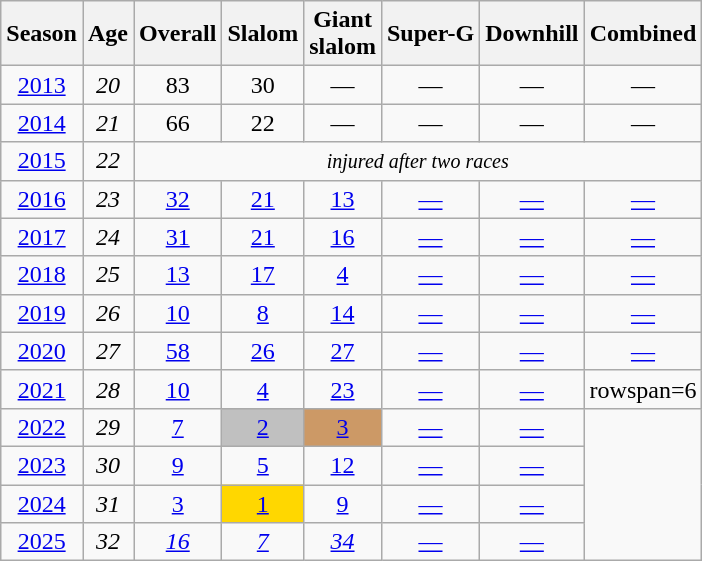<table class=wikitable style="text-align:center">
<tr>
<th>Season</th>
<th>Age</th>
<th>Overall</th>
<th>Slalom</th>
<th>Giant<br>slalom</th>
<th>Super-G</th>
<th>Downhill</th>
<th>Combined</th>
</tr>
<tr>
<td><a href='#'>2013</a></td>
<td><em>20</em></td>
<td>83</td>
<td>30</td>
<td>—</td>
<td>—</td>
<td>—</td>
<td>—</td>
</tr>
<tr>
<td><a href='#'>2014</a></td>
<td><em>21</em></td>
<td>66</td>
<td>22</td>
<td>—</td>
<td>—</td>
<td>—</td>
<td>—</td>
</tr>
<tr>
<td><a href='#'>2015</a></td>
<td><em>22</em></td>
<td colspan="6"><small><em>injured after two races</em></small></td>
</tr>
<tr>
<td><a href='#'>2016</a></td>
<td><em>23</em></td>
<td><a href='#'>32</a></td>
<td><a href='#'>21</a></td>
<td><a href='#'>13</a></td>
<td><a href='#'>—</a></td>
<td><a href='#'>—</a></td>
<td><a href='#'>—</a></td>
</tr>
<tr>
<td><a href='#'>2017</a></td>
<td><em>24</em></td>
<td><a href='#'>31</a></td>
<td><a href='#'>21</a></td>
<td><a href='#'>16</a></td>
<td><a href='#'>—</a></td>
<td><a href='#'>—</a></td>
<td><a href='#'>—</a></td>
</tr>
<tr>
<td><a href='#'>2018</a></td>
<td><em>25</em></td>
<td><a href='#'>13</a></td>
<td><a href='#'>17</a></td>
<td><a href='#'>4</a></td>
<td><a href='#'>—</a></td>
<td><a href='#'>—</a></td>
<td><a href='#'>—</a></td>
</tr>
<tr>
<td><a href='#'>2019</a></td>
<td><em>26</em></td>
<td><a href='#'>10</a></td>
<td><a href='#'>8</a></td>
<td><a href='#'>14</a></td>
<td><a href='#'>—</a></td>
<td><a href='#'>—</a></td>
<td><a href='#'>—</a></td>
</tr>
<tr>
<td><a href='#'>2020</a></td>
<td><em>27</em></td>
<td><a href='#'>58</a></td>
<td><a href='#'>26</a></td>
<td><a href='#'>27</a></td>
<td><a href='#'>—</a></td>
<td><a href='#'>—</a></td>
<td><a href='#'>—</a></td>
</tr>
<tr>
<td><a href='#'>2021</a></td>
<td><em>28</em></td>
<td><a href='#'>10</a></td>
<td><a href='#'>4</a></td>
<td><a href='#'>23</a></td>
<td><a href='#'>—</a></td>
<td><a href='#'>—</a></td>
<td>rowspan=6 </td>
</tr>
<tr>
<td><a href='#'>2022</a></td>
<td><em>29</em></td>
<td><a href='#'>7</a></td>
<td bgcolor="silver"><a href='#'>2</a></td>
<td bgcolor="#c96"><a href='#'>3</a></td>
<td><a href='#'>—</a></td>
<td><a href='#'>—</a></td>
</tr>
<tr>
<td><a href='#'>2023</a></td>
<td><em>30</em></td>
<td><a href='#'>9</a></td>
<td><a href='#'>5</a></td>
<td><a href='#'>12</a></td>
<td><a href='#'>—</a></td>
<td><a href='#'>—</a></td>
</tr>
<tr>
<td><a href='#'>2024</a></td>
<td><em>31</em></td>
<td><a href='#'>3</a></td>
<td bgcolor="gold"><a href='#'>1</a></td>
<td><a href='#'>9</a></td>
<td><a href='#'>—</a></td>
<td><a href='#'>—</a></td>
</tr>
<tr>
<td><a href='#'>2025</a></td>
<td><em>32</em></td>
<td><a href='#'><em>16</em></a></td>
<td><a href='#'><em>7</em></a></td>
<td><a href='#'><em>34</em></a></td>
<td><a href='#'>—</a></td>
<td><a href='#'>—</a></td>
</tr>
</table>
